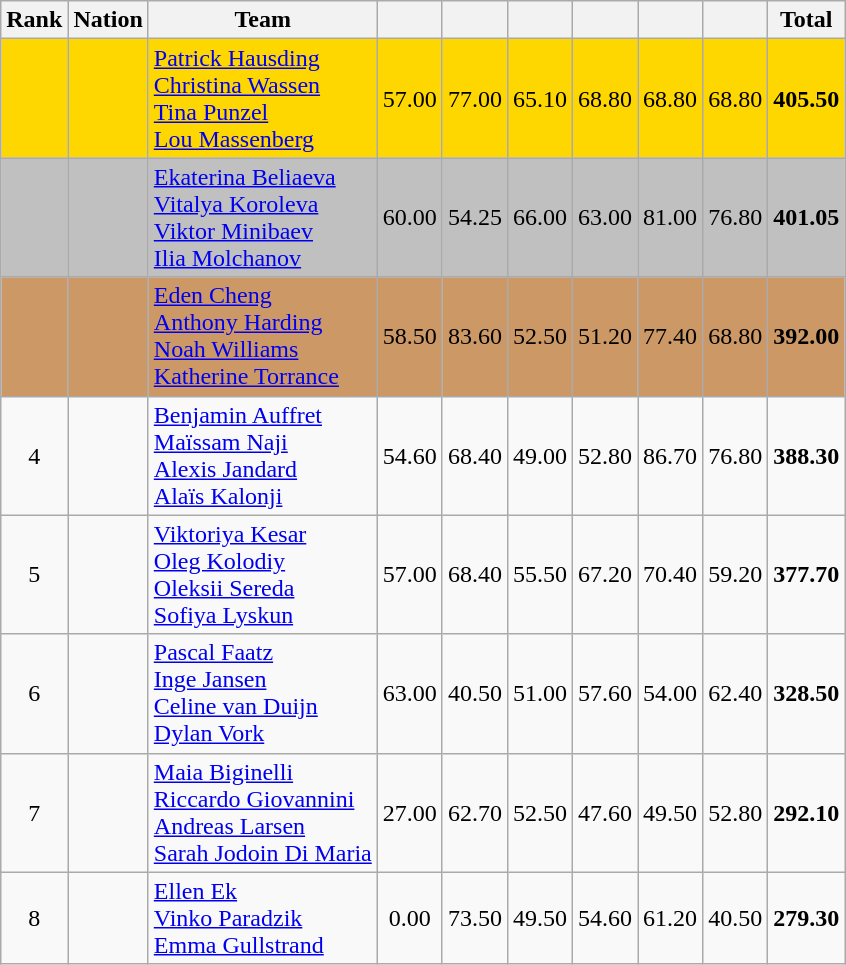<table class="wikitable" style="text-align:center">
<tr>
<th>Rank</th>
<th>Nation</th>
<th>Team</th>
<th></th>
<th></th>
<th></th>
<th></th>
<th></th>
<th></th>
<th>Total</th>
</tr>
<tr bgcolor=gold>
<td></td>
<td align=left></td>
<td align=left><a href='#'>Patrick Hausding</a><br><a href='#'>Christina Wassen</a><br><a href='#'>Tina Punzel</a><br><a href='#'>Lou Massenberg</a></td>
<td>57.00</td>
<td>77.00</td>
<td>65.10</td>
<td>68.80</td>
<td>68.80</td>
<td>68.80</td>
<td><strong>405.50</strong></td>
</tr>
<tr bgcolor=silver>
<td></td>
<td align=left></td>
<td align=left><a href='#'>Ekaterina Beliaeva</a><br><a href='#'>Vitalya Koroleva</a><br><a href='#'>Viktor Minibaev</a><br><a href='#'>Ilia Molchanov</a></td>
<td>60.00</td>
<td>54.25</td>
<td>66.00</td>
<td>63.00</td>
<td>81.00</td>
<td>76.80</td>
<td><strong>401.05</strong></td>
</tr>
<tr bgcolor=CC9966>
<td></td>
<td align=left></td>
<td align=left><a href='#'>Eden Cheng</a><br><a href='#'>Anthony Harding</a><br><a href='#'>Noah Williams</a><br><a href='#'>Katherine Torrance</a></td>
<td>58.50</td>
<td>83.60</td>
<td>52.50</td>
<td>51.20</td>
<td>77.40</td>
<td>68.80</td>
<td><strong>392.00</strong></td>
</tr>
<tr>
<td>4</td>
<td align=left></td>
<td align=left><a href='#'>Benjamin Auffret</a><br><a href='#'>Maïssam Naji</a><br><a href='#'>Alexis Jandard</a><br><a href='#'>Alaïs Kalonji</a></td>
<td>54.60</td>
<td>68.40</td>
<td>49.00</td>
<td>52.80</td>
<td>86.70</td>
<td>76.80</td>
<td><strong>388.30</strong></td>
</tr>
<tr>
<td>5</td>
<td align=left></td>
<td align=left><a href='#'>Viktoriya Kesar</a><br><a href='#'>Oleg Kolodiy</a><br><a href='#'>Oleksii Sereda</a><br><a href='#'>Sofiya Lyskun</a></td>
<td>57.00</td>
<td>68.40</td>
<td>55.50</td>
<td>67.20</td>
<td>70.40</td>
<td>59.20</td>
<td><strong>377.70</strong></td>
</tr>
<tr>
<td>6</td>
<td align=left></td>
<td align=left><a href='#'>Pascal Faatz</a><br><a href='#'>Inge Jansen</a><br><a href='#'>Celine van Duijn</a><br><a href='#'>Dylan Vork</a></td>
<td>63.00</td>
<td>40.50</td>
<td>51.00</td>
<td>57.60</td>
<td>54.00</td>
<td>62.40</td>
<td><strong>328.50</strong></td>
</tr>
<tr>
<td>7</td>
<td align=left></td>
<td align=left><a href='#'>Maia Biginelli</a><br><a href='#'>Riccardo Giovannini</a><br><a href='#'>Andreas Larsen</a><br><a href='#'>Sarah Jodoin Di Maria</a></td>
<td>27.00</td>
<td>62.70</td>
<td>52.50</td>
<td>47.60</td>
<td>49.50</td>
<td>52.80</td>
<td><strong>292.10</strong></td>
</tr>
<tr>
<td>8</td>
<td align=left></td>
<td align=left><a href='#'>Ellen Ek</a><br><a href='#'>Vinko Paradzik</a><br><a href='#'>Emma Gullstrand</a></td>
<td>0.00</td>
<td>73.50</td>
<td>49.50</td>
<td>54.60</td>
<td>61.20</td>
<td>40.50</td>
<td><strong>279.30</strong></td>
</tr>
</table>
